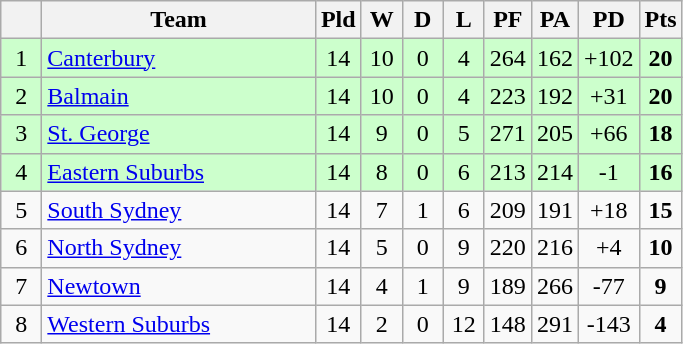<table class="wikitable" style="text-align:center;">
<tr>
<th style="width:20px;" abbr="Position"></th>
<th width=175>Team</th>
<th style="width:20px;" abbr="Played">Pld</th>
<th style="width:20px;" abbr="Won">W</th>
<th style="width:20px;" abbr="Drawn">D</th>
<th style="width:20px;" abbr="Lost">L</th>
<th style="width:20px;" abbr="Points for">PF</th>
<th style="width:20px;" abbr="Points against">PA</th>
<th style="width:20px;" abbr="Points difference">PD</th>
<th style="width:20px;" abbr="Points">Pts</th>
</tr>
<tr style="background:#cfc;">
<td>1</td>
<td style="text-align:left;"> <a href='#'>Canterbury</a></td>
<td>14</td>
<td>10</td>
<td>0</td>
<td>4</td>
<td>264</td>
<td>162</td>
<td>+102</td>
<td><strong>20</strong></td>
</tr>
<tr style="background:#cfc;">
<td>2</td>
<td style="text-align:left;"> <a href='#'>Balmain</a></td>
<td>14</td>
<td>10</td>
<td>0</td>
<td>4</td>
<td>223</td>
<td>192</td>
<td>+31</td>
<td><strong>20</strong></td>
</tr>
<tr style="background:#cfc;">
<td>3</td>
<td style="text-align:left;"> <a href='#'>St. George</a></td>
<td>14</td>
<td>9</td>
<td>0</td>
<td>5</td>
<td>271</td>
<td>205</td>
<td>+66</td>
<td><strong>18</strong></td>
</tr>
<tr style="background:#cfc;">
<td>4</td>
<td style="text-align:left;"> <a href='#'>Eastern Suburbs</a></td>
<td>14</td>
<td>8</td>
<td>0</td>
<td>6</td>
<td>213</td>
<td>214</td>
<td>-1</td>
<td><strong>16</strong></td>
</tr>
<tr>
<td>5</td>
<td style="text-align:left;"> <a href='#'>South Sydney</a></td>
<td>14</td>
<td>7</td>
<td>1</td>
<td>6</td>
<td>209</td>
<td>191</td>
<td>+18</td>
<td><strong>15</strong></td>
</tr>
<tr>
<td>6</td>
<td style="text-align:left;"> <a href='#'>North Sydney</a></td>
<td>14</td>
<td>5</td>
<td>0</td>
<td>9</td>
<td>220</td>
<td>216</td>
<td>+4</td>
<td><strong>10</strong></td>
</tr>
<tr>
<td>7</td>
<td style="text-align:left;"> <a href='#'>Newtown</a></td>
<td>14</td>
<td>4</td>
<td>1</td>
<td>9</td>
<td>189</td>
<td>266</td>
<td>-77</td>
<td><strong>9</strong></td>
</tr>
<tr>
<td>8</td>
<td style="text-align:left;"> <a href='#'>Western Suburbs</a></td>
<td>14</td>
<td>2</td>
<td>0</td>
<td>12</td>
<td>148</td>
<td>291</td>
<td>-143</td>
<td><strong>4</strong></td>
</tr>
</table>
